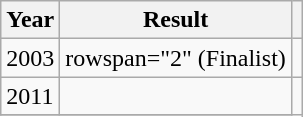<table class="wikitable">
<tr>
<th>Year</th>
<th>Result</th>
<th></th>
</tr>
<tr>
<td>2003</td>
<td>rowspan="2"  (Finalist)</td>
<td></td>
</tr>
<tr>
<td>2011</td>
<td></td>
</tr>
<tr>
</tr>
</table>
